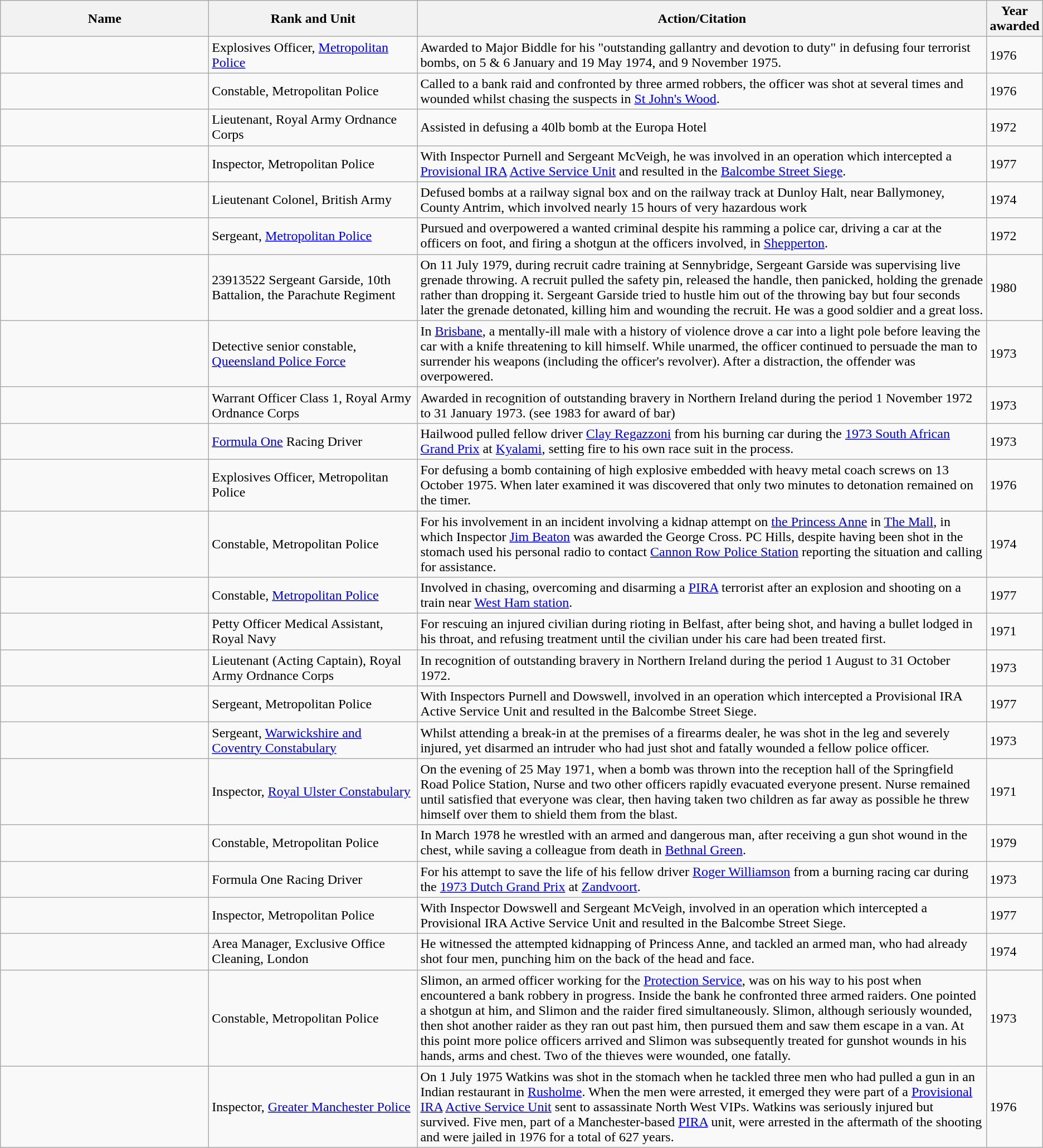<table class="wikitable sortable">
<tr>
<th scope="col" width="20%">Name</th>
<th scope="col" width="20%">Rank and Unit</th>
<th>Action/Citation</th>
<th scope="col" width="50">Year<br>awarded</th>
</tr>
<tr>
<td></td>
<td>Explosives Officer, <a href='#'>Metropolitan Police</a></td>
<td>Awarded to Major Biddle for his "outstanding gallantry and devotion to duty" in defusing four terrorist bombs, on 5 & 6 January and 19 May 1974, and 9 November 1975.</td>
<td>1976</td>
</tr>
<tr>
<td></td>
<td>Constable, Metropolitan Police</td>
<td>Called to a bank raid and confronted by three armed robbers, the officer was shot at several times and wounded whilst chasing the suspects in <a href='#'>St John's Wood</a>.</td>
<td>1976</td>
</tr>
<tr>
<td></td>
<td>Lieutenant, Royal Army Ordnance Corps</td>
<td>Assisted in defusing a 40lb bomb at the Europa Hotel</td>
<td>1972</td>
</tr>
<tr>
<td></td>
<td>Inspector, Metropolitan Police</td>
<td>With Inspector Purnell and Sergeant McVeigh, he was involved in an operation which intercepted a <a href='#'>Provisional IRA</a> <a href='#'>Active Service Unit</a> and resulted in the <a href='#'>Balcombe Street Siege</a>.</td>
<td>1977</td>
</tr>
<tr>
<td></td>
<td>Lieutenant Colonel, British Army</td>
<td>Defused bombs at a railway signal box and on the railway track at Dunloy Halt, near Ballymoney, County Antrim, which involved nearly 15 hours of very hazardous work</td>
<td>1974</td>
</tr>
<tr>
<td></td>
<td>Sergeant, <a href='#'>Metropolitan Police</a></td>
<td>Pursued and overpowered a wanted criminal despite his ramming a police car, driving a car at the officers on foot, and firing a shotgun at the officers involved, in <a href='#'>Shepperton</a>.</td>
<td>1972</td>
</tr>
<tr>
<td></td>
<td>23913522 Sergeant Garside, 10th Battalion, the Parachute Regiment</td>
<td>On 11 July 1979, during recruit cadre training at Sennybridge, Sergeant Garside was supervising live grenade throwing. A recruit pulled the safety pin, released the handle, then panicked, holding the grenade rather than dropping it. Sergeant Garside tried to hustle him out of the throwing bay but four seconds later the grenade detonated, killing him and wounding the recruit. He was a good soldier and a great loss.</td>
<td>1980</td>
</tr>
<tr>
<td></td>
<td>Detective senior constable, <a href='#'>Queensland Police Force</a></td>
<td>In <a href='#'>Brisbane</a>, a mentally-ill male with a history of violence drove a car into a light pole before leaving the car with a knife threatening to kill himself.  While unarmed, the officer continued to persuade the man to surrender his weapons (including the officer's revolver). After a distraction, the offender was overpowered.</td>
<td>1973</td>
</tr>
<tr>
<td></td>
<td>Warrant Officer Class 1, Royal Army Ordnance Corps</td>
<td>Awarded in recognition of outstanding bravery in Northern Ireland during the period 1 November 1972 to 31 January 1973. (see 1983 for award of bar)</td>
<td>1973</td>
</tr>
<tr>
<td></td>
<td><a href='#'>Formula One</a> Racing Driver</td>
<td>Hailwood pulled fellow driver <a href='#'>Clay Regazzoni</a> from his burning car during the <a href='#'>1973 South African Grand Prix</a> at <a href='#'>Kyalami</a>, setting fire to his own race suit in the process.</td>
<td>1973</td>
</tr>
<tr>
<td></td>
<td>Explosives Officer, Metropolitan Police</td>
<td>For defusing a bomb containing  of high explosive embedded with heavy metal coach screws on 13 October 1975. When later examined it was discovered that only two minutes to detonation remained on the timer.</td>
<td>1976</td>
</tr>
<tr>
<td></td>
<td>Constable, Metropolitan Police</td>
<td>For his involvement in an incident involving a kidnap attempt on <a href='#'>the Princess Anne</a> in <a href='#'>The Mall</a>, in which Inspector <a href='#'>Jim Beaton</a> was awarded the George Cross. PC Hills, despite having been shot in the stomach used his personal radio to contact <a href='#'>Cannon Row Police Station</a> reporting the situation and calling for assistance.</td>
<td>1974</td>
</tr>
<tr>
<td></td>
<td>Constable, <a href='#'>Metropolitan Police</a></td>
<td>Involved in chasing, overcoming and disarming a <a href='#'>PIRA</a> terrorist after an explosion and shooting on a train near <a href='#'>West Ham station</a>.</td>
<td>1977</td>
</tr>
<tr>
<td></td>
<td>Petty Officer Medical Assistant, Royal Navy</td>
<td>For rescuing an injured civilian during rioting in Belfast, after being shot, and having a bullet lodged in his throat, and refusing treatment until the civilian under his care had been treated first.</td>
<td>1971</td>
</tr>
<tr>
<td></td>
<td>Lieutenant (Acting Captain), Royal Army Ordnance Corps</td>
<td>In recognition of outstanding bravery in Northern Ireland during the period 1 August to 31 October 1972.</td>
<td>1973</td>
</tr>
<tr>
<td></td>
<td>Sergeant, Metropolitan Police</td>
<td>With Inspectors Purnell and Dowswell, involved in an operation which intercepted a Provisional IRA Active Service Unit and resulted in the Balcombe Street Siege.</td>
<td>1977</td>
</tr>
<tr>
<td></td>
<td>Sergeant, <a href='#'>Warwickshire and Coventry Constabulary</a></td>
<td>Whilst attending a break-in at the premises of a firearms dealer, he was shot in the leg and severely injured, yet disarmed an intruder who had just shot and fatally wounded a fellow police officer.</td>
<td>1973</td>
</tr>
<tr>
<td></td>
<td>Inspector, <a href='#'>Royal Ulster Constabulary</a></td>
<td>On the evening of 25 May 1971, when a bomb was thrown into the reception hall of the Springfield Road Police Station, Nurse and two other officers rapidly evacuated everyone present. Nurse remained until satisfied that everyone was clear, then having taken two children as far away as possible he threw himself over them to shield them from the blast.</td>
<td>1971</td>
</tr>
<tr>
<td></td>
<td>Constable, Metropolitan Police</td>
<td>In March 1978 he wrestled with an armed and dangerous man, after receiving a gun shot wound in the chest, while saving a colleague from death in <a href='#'>Bethnal Green</a>.</td>
<td>1979</td>
</tr>
<tr>
<td></td>
<td>Formula One Racing Driver</td>
<td>For his attempt to save the life of his fellow driver <a href='#'>Roger Williamson</a> from a burning racing car during the <a href='#'>1973 Dutch Grand Prix</a> at <a href='#'>Zandvoort</a>.</td>
<td>1973</td>
</tr>
<tr>
<td></td>
<td>Inspector, Metropolitan Police</td>
<td>With Inspector Dowswell and Sergeant McVeigh, involved in an operation which intercepted a Provisional IRA Active Service Unit and resulted in the Balcombe Street Siege.</td>
<td>1977</td>
</tr>
<tr>
<td></td>
<td>Area Manager, Exclusive Office Cleaning, London</td>
<td>He witnessed the attempted kidnapping of Princess Anne, and tackled an armed man, who had already shot four men, punching him on the back of the head and face.</td>
<td>1974</td>
</tr>
<tr>
<td></td>
<td>Constable, Metropolitan Police</td>
<td>Slimon, an armed officer working for the <a href='#'>Protection Service</a>, was on his way to his post when encountered a bank robbery in progress. Inside the bank he confronted three armed raiders. One pointed a shotgun at him, and Slimon and the raider fired simultaneously. Slimon, although seriously wounded, then shot another raider as they ran out past him, then pursued them and saw them escape in a van. At this point more police officers arrived and Slimon was subsequently treated for gunshot wounds in his hands, arms and chest. Two of the thieves were wounded, one fatally.</td>
<td>1973</td>
</tr>
<tr>
<td></td>
<td>Inspector, <a href='#'>Greater Manchester Police</a></td>
<td>On 1 July 1975 Watkins was shot in the stomach when he tackled three men who had pulled a gun in an Indian restaurant in <a href='#'>Rusholme</a>. When the men were arrested, it emerged they were part of a <a href='#'>Provisional IRA</a> <a href='#'>Active Service Unit</a> sent to assassinate North West VIPs. Watkins was seriously injured but survived. Five men, part of a Manchester-based <a href='#'>PIRA</a> unit, were arrested in the aftermath of the shooting and were jailed in 1976 for a total of 627 years.</td>
<td>1976</td>
</tr>
</table>
